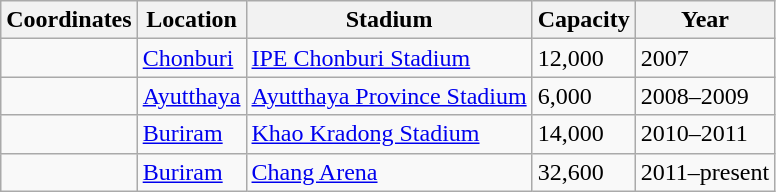<table class="wikitable sortable">
<tr>
<th>Coordinates</th>
<th>Location</th>
<th>Stadium</th>
<th>Capacity</th>
<th>Year</th>
</tr>
<tr>
<td></td>
<td><a href='#'>Chonburi</a></td>
<td><a href='#'>IPE Chonburi Stadium</a></td>
<td>12,000</td>
<td>2007</td>
</tr>
<tr>
<td></td>
<td><a href='#'>Ayutthaya</a></td>
<td><a href='#'>Ayutthaya Province Stadium</a></td>
<td>6,000</td>
<td>2008–2009</td>
</tr>
<tr>
<td></td>
<td><a href='#'>Buriram</a></td>
<td><a href='#'>Khao Kradong Stadium</a></td>
<td>14,000</td>
<td>2010–2011</td>
</tr>
<tr>
<td></td>
<td><a href='#'>Buriram</a></td>
<td><a href='#'>Chang Arena</a></td>
<td>32,600</td>
<td>2011–present</td>
</tr>
</table>
